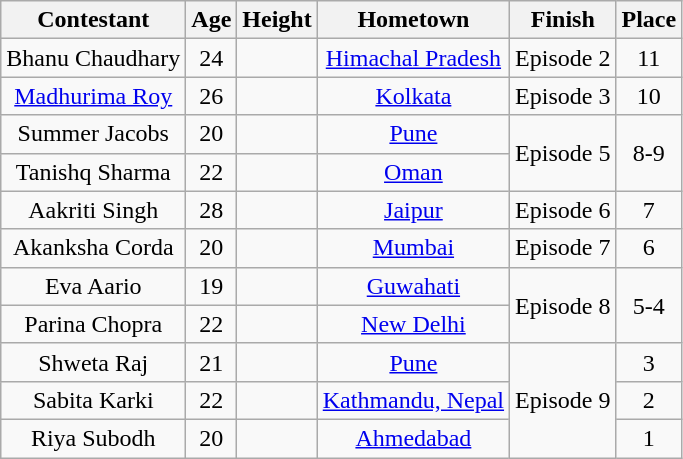<table class="wikitable sortable" style="text-align:center;">
<tr>
<th scope="col">Contestant</th>
<th scope="col">Age</th>
<th scope="col">Height</th>
<th scope="col">Hometown</th>
<th scope="col">Finish</th>
<th>Place</th>
</tr>
<tr>
<td>Bhanu Chaudhary</td>
<td>24</td>
<td></td>
<td><a href='#'>Himachal Pradesh</a></td>
<td>Episode 2</td>
<td>11</td>
</tr>
<tr>
<td><a href='#'>Madhurima Roy</a></td>
<td>26</td>
<td></td>
<td><a href='#'>Kolkata</a></td>
<td>Episode 3</td>
<td>10</td>
</tr>
<tr>
<td>Summer Jacobs</td>
<td>20</td>
<td></td>
<td><a href='#'>Pune</a></td>
<td rowspan="2">Episode 5</td>
<td rowspan="2">8-9</td>
</tr>
<tr>
<td>Tanishq Sharma</td>
<td>22</td>
<td></td>
<td><a href='#'>Oman</a></td>
</tr>
<tr>
<td>Aakriti Singh</td>
<td>28</td>
<td></td>
<td><a href='#'>Jaipur</a></td>
<td>Episode 6</td>
<td>7</td>
</tr>
<tr>
<td>Akanksha Corda</td>
<td>20</td>
<td></td>
<td><a href='#'>Mumbai</a></td>
<td>Episode 7</td>
<td>6</td>
</tr>
<tr>
<td>Eva Aario</td>
<td>19</td>
<td></td>
<td><a href='#'>Guwahati</a></td>
<td rowspan="2">Episode 8</td>
<td rowspan="2">5-4</td>
</tr>
<tr>
<td>Parina Chopra</td>
<td>22</td>
<td></td>
<td><a href='#'>New Delhi</a></td>
</tr>
<tr>
<td>Shweta Raj</td>
<td>21</td>
<td></td>
<td><a href='#'>Pune</a></td>
<td rowspan="3">Episode 9</td>
<td>3</td>
</tr>
<tr>
<td>Sabita Karki</td>
<td>22</td>
<td></td>
<td><a href='#'>Kathmandu, Nepal</a></td>
<td>2</td>
</tr>
<tr>
<td>Riya Subodh</td>
<td>20</td>
<td></td>
<td><a href='#'>Ahmedabad</a></td>
<td>1</td>
</tr>
</table>
